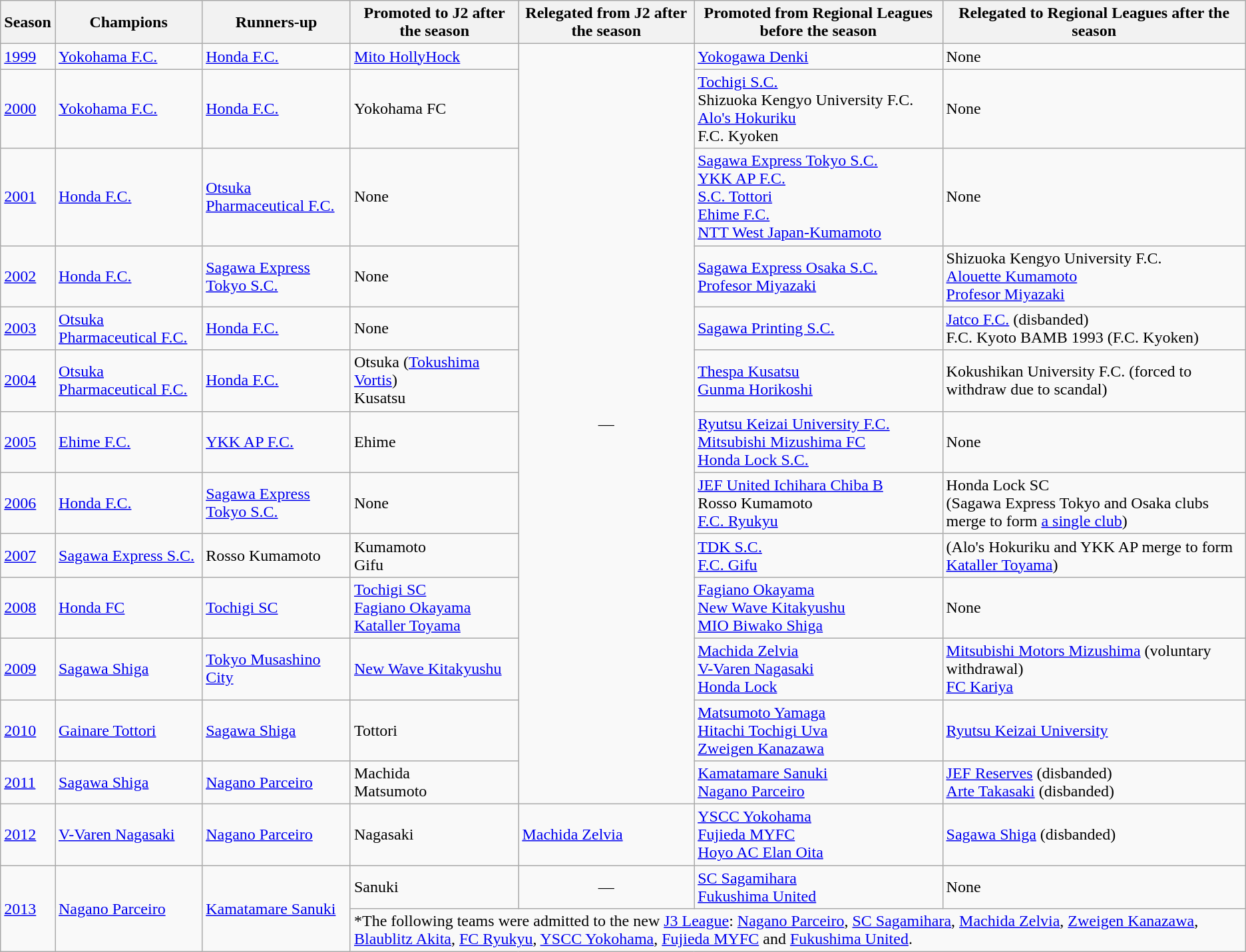<table class="wikitable">
<tr>
<th>Season</th>
<th>Champions</th>
<th>Runners-up</th>
<th>Promoted to J2 after the season</th>
<th>Relegated from J2 after the season</th>
<th>Promoted from Regional Leagues before the season</th>
<th>Relegated to Regional Leagues after the season</th>
</tr>
<tr>
<td><a href='#'>1999</a></td>
<td><a href='#'>Yokohama F.C.</a></td>
<td><a href='#'>Honda F.C.</a></td>
<td><a href='#'>Mito HollyHock</a></td>
<td rowspan="13" align=center>—</td>
<td><a href='#'>Yokogawa Denki</a></td>
<td>None</td>
</tr>
<tr>
<td><a href='#'>2000</a></td>
<td><a href='#'>Yokohama F.C.</a></td>
<td><a href='#'>Honda F.C.</a></td>
<td>Yokohama FC</td>
<td><a href='#'>Tochigi S.C.</a><br>Shizuoka Kengyo University F.C.<br><a href='#'>Alo's Hokuriku</a><br>F.C. Kyoken</td>
<td>None</td>
</tr>
<tr>
<td><a href='#'>2001</a></td>
<td><a href='#'>Honda F.C.</a></td>
<td><a href='#'>Otsuka Pharmaceutical F.C.</a></td>
<td>None</td>
<td><a href='#'>Sagawa Express Tokyo S.C.</a><br><a href='#'>YKK AP F.C.</a><br><a href='#'>S.C. Tottori</a><br><a href='#'>Ehime F.C.</a><br><a href='#'>NTT West Japan-Kumamoto</a></td>
<td>None</td>
</tr>
<tr>
<td><a href='#'>2002</a></td>
<td><a href='#'>Honda F.C.</a></td>
<td><a href='#'>Sagawa Express Tokyo S.C.</a></td>
<td>None</td>
<td><a href='#'>Sagawa Express Osaka S.C.</a><br><a href='#'>Profesor Miyazaki</a></td>
<td>Shizuoka Kengyo University F.C.<br><a href='#'>Alouette Kumamoto</a><br><a href='#'>Profesor Miyazaki</a></td>
</tr>
<tr>
<td><a href='#'>2003</a></td>
<td><a href='#'>Otsuka Pharmaceutical F.C.</a></td>
<td><a href='#'>Honda F.C.</a></td>
<td>None</td>
<td><a href='#'>Sagawa Printing S.C.</a></td>
<td><a href='#'>Jatco F.C.</a> (disbanded)<br>F.C. Kyoto BAMB 1993 (F.C. Kyoken)</td>
</tr>
<tr>
<td><a href='#'>2004</a></td>
<td><a href='#'>Otsuka Pharmaceutical F.C.</a></td>
<td><a href='#'>Honda F.C.</a></td>
<td>Otsuka (<a href='#'>Tokushima Vortis</a>)<br>Kusatsu</td>
<td><a href='#'>Thespa Kusatsu</a><br><a href='#'>Gunma Horikoshi</a></td>
<td>Kokushikan University F.C. (forced to withdraw due to scandal)</td>
</tr>
<tr>
<td><a href='#'>2005</a></td>
<td><a href='#'>Ehime F.C.</a></td>
<td><a href='#'>YKK AP F.C.</a></td>
<td>Ehime</td>
<td><a href='#'>Ryutsu Keizai University F.C.</a><br><a href='#'>Mitsubishi Mizushima FC</a><br><a href='#'>Honda Lock S.C.</a></td>
<td>None</td>
</tr>
<tr>
<td><a href='#'>2006</a></td>
<td><a href='#'>Honda F.C.</a></td>
<td><a href='#'>Sagawa Express Tokyo S.C.</a></td>
<td>None</td>
<td><a href='#'>JEF United Ichihara Chiba B</a><br>Rosso Kumamoto<br><a href='#'>F.C. Ryukyu</a></td>
<td>Honda Lock SC<br>(Sagawa Express Tokyo and Osaka clubs merge to form <a href='#'>a single club</a>)</td>
</tr>
<tr>
<td><a href='#'>2007</a></td>
<td><a href='#'>Sagawa Express S.C.</a></td>
<td>Rosso Kumamoto</td>
<td>Kumamoto<br>Gifu</td>
<td><a href='#'>TDK S.C.</a><br><a href='#'>F.C. Gifu</a></td>
<td>(Alo's Hokuriku and YKK AP merge to form <a href='#'>Kataller Toyama</a>)</td>
</tr>
<tr>
<td><a href='#'>2008</a></td>
<td><a href='#'>Honda FC</a></td>
<td><a href='#'>Tochigi SC</a></td>
<td><a href='#'>Tochigi SC</a><br><a href='#'>Fagiano Okayama</a><br><a href='#'>Kataller Toyama</a></td>
<td><a href='#'>Fagiano Okayama</a><br><a href='#'>New Wave Kitakyushu</a><br><a href='#'>MIO Biwako Shiga</a></td>
<td>None</td>
</tr>
<tr>
<td><a href='#'>2009</a></td>
<td><a href='#'>Sagawa Shiga</a></td>
<td><a href='#'>Tokyo Musashino City</a></td>
<td><a href='#'>New Wave Kitakyushu</a></td>
<td><a href='#'>Machida Zelvia</a><br><a href='#'>V-Varen Nagasaki</a><br><a href='#'>Honda Lock</a></td>
<td><a href='#'>Mitsubishi Motors Mizushima</a> (voluntary withdrawal)<br><a href='#'>FC Kariya</a></td>
</tr>
<tr>
<td><a href='#'>2010</a></td>
<td><a href='#'>Gainare Tottori</a></td>
<td><a href='#'>Sagawa Shiga</a></td>
<td>Tottori</td>
<td><a href='#'>Matsumoto Yamaga</a><br><a href='#'>Hitachi Tochigi Uva</a><br><a href='#'>Zweigen Kanazawa</a></td>
<td><a href='#'>Ryutsu Keizai University</a></td>
</tr>
<tr>
<td><a href='#'>2011</a></td>
<td><a href='#'>Sagawa Shiga</a></td>
<td><a href='#'>Nagano Parceiro</a></td>
<td>Machida<br>Matsumoto</td>
<td><a href='#'>Kamatamare Sanuki</a><br><a href='#'>Nagano Parceiro</a></td>
<td><a href='#'>JEF Reserves</a> (disbanded)<br><a href='#'>Arte Takasaki</a> (disbanded)</td>
</tr>
<tr>
<td><a href='#'>2012</a></td>
<td><a href='#'>V-Varen Nagasaki</a></td>
<td><a href='#'>Nagano Parceiro</a></td>
<td>Nagasaki</td>
<td><a href='#'>Machida Zelvia</a></td>
<td><a href='#'>YSCC Yokohama</a><br><a href='#'>Fujieda MYFC</a><br><a href='#'>Hoyo AC Elan Oita</a></td>
<td><a href='#'>Sagawa Shiga</a> (disbanded)</td>
</tr>
<tr>
<td rowspan="2"><a href='#'>2013</a></td>
<td rowspan="2"><a href='#'>Nagano Parceiro</a></td>
<td rowspan="2"><a href='#'>Kamatamare Sanuki</a></td>
<td>Sanuki</td>
<td align=center>—</td>
<td><a href='#'>SC Sagamihara</a><br><a href='#'>Fukushima United</a></td>
<td>None</td>
</tr>
<tr>
<td colspan="4">*The following teams were admitted to the new <a href='#'>J3 League</a>: <a href='#'>Nagano Parceiro</a>, <a href='#'>SC Sagamihara</a>, <a href='#'>Machida Zelvia</a>, <a href='#'>Zweigen Kanazawa</a>, <a href='#'>Blaublitz Akita</a>, <a href='#'>FC Ryukyu</a>, <a href='#'>YSCC Yokohama</a>, <a href='#'>Fujieda MYFC</a> and <a href='#'>Fukushima United</a>.</td>
</tr>
</table>
